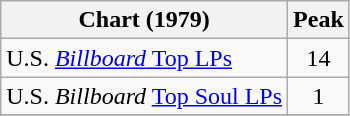<table class="wikitable">
<tr>
<th>Chart (1979)</th>
<th>Peak<br></th>
</tr>
<tr>
<td>U.S. <a href='#'><em>Billboard</em> Top LPs</a></td>
<td align="center">14</td>
</tr>
<tr>
<td>U.S. <em>Billboard</em> <a href='#'>Top Soul LPs</a></td>
<td align="center">1</td>
</tr>
<tr>
</tr>
</table>
